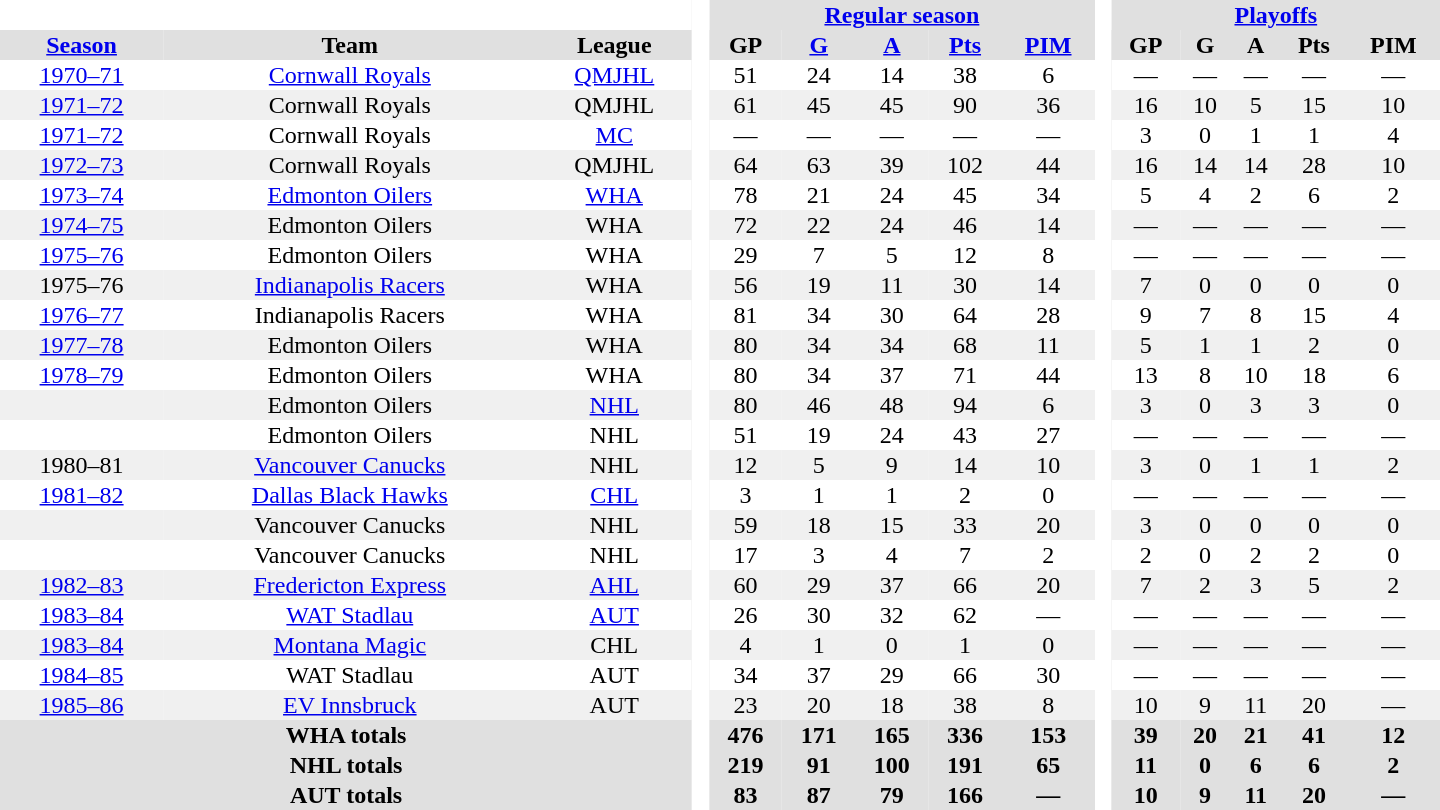<table border="0" cellpadding="1" cellspacing="0" style="text-align:center; width:60em">
<tr bgcolor="#e0e0e0">
<th colspan="3" bgcolor="#ffffff"> </th>
<th rowspan="99" bgcolor="#ffffff"> </th>
<th colspan="5"><a href='#'>Regular season</a></th>
<th rowspan="99" bgcolor="#ffffff"> </th>
<th colspan="5"><a href='#'>Playoffs</a></th>
</tr>
<tr bgcolor="#e0e0e0">
<th><a href='#'>Season</a></th>
<th>Team</th>
<th>League</th>
<th>GP</th>
<th><a href='#'>G</a></th>
<th><a href='#'>A</a></th>
<th><a href='#'>Pts</a></th>
<th><a href='#'>PIM</a></th>
<th>GP</th>
<th>G</th>
<th>A</th>
<th>Pts</th>
<th>PIM</th>
</tr>
<tr>
<td><a href='#'>1970–71</a></td>
<td><a href='#'>Cornwall Royals</a></td>
<td><a href='#'>QMJHL</a></td>
<td>51</td>
<td>24</td>
<td>14</td>
<td>38</td>
<td>6</td>
<td>—</td>
<td>—</td>
<td>—</td>
<td>—</td>
<td>—</td>
</tr>
<tr bgcolor="#f0f0f0">
<td><a href='#'>1971–72</a></td>
<td>Cornwall Royals</td>
<td>QMJHL</td>
<td>61</td>
<td>45</td>
<td>45</td>
<td>90</td>
<td>36</td>
<td>16</td>
<td>10</td>
<td>5</td>
<td>15</td>
<td>10</td>
</tr>
<tr>
<td><a href='#'>1971–72</a></td>
<td>Cornwall Royals</td>
<td><a href='#'>MC</a></td>
<td>—</td>
<td>—</td>
<td>—</td>
<td>—</td>
<td>—</td>
<td>3</td>
<td>0</td>
<td>1</td>
<td>1</td>
<td>4</td>
</tr>
<tr bgcolor="#f0f0f0">
<td><a href='#'>1972–73</a></td>
<td>Cornwall Royals</td>
<td>QMJHL</td>
<td>64</td>
<td>63</td>
<td>39</td>
<td>102</td>
<td>44</td>
<td>16</td>
<td>14</td>
<td>14</td>
<td>28</td>
<td>10</td>
</tr>
<tr>
<td><a href='#'>1973–74</a></td>
<td><a href='#'>Edmonton Oilers</a></td>
<td><a href='#'>WHA</a></td>
<td>78</td>
<td>21</td>
<td>24</td>
<td>45</td>
<td>34</td>
<td>5</td>
<td>4</td>
<td>2</td>
<td>6</td>
<td>2</td>
</tr>
<tr bgcolor="#f0f0f0">
<td><a href='#'>1974–75</a></td>
<td>Edmonton Oilers</td>
<td>WHA</td>
<td>72</td>
<td>22</td>
<td>24</td>
<td>46</td>
<td>14</td>
<td>—</td>
<td>—</td>
<td>—</td>
<td>—</td>
<td>—</td>
</tr>
<tr>
<td><a href='#'>1975–76</a></td>
<td>Edmonton Oilers</td>
<td>WHA</td>
<td>29</td>
<td>7</td>
<td>5</td>
<td>12</td>
<td>8</td>
<td>—</td>
<td>—</td>
<td>—</td>
<td>—</td>
<td>—</td>
</tr>
<tr bgcolor="#f0f0f0">
<td>1975–76</td>
<td><a href='#'>Indianapolis Racers</a></td>
<td>WHA</td>
<td>56</td>
<td>19</td>
<td>11</td>
<td>30</td>
<td>14</td>
<td>7</td>
<td>0</td>
<td>0</td>
<td>0</td>
<td>0</td>
</tr>
<tr>
<td><a href='#'>1976–77</a></td>
<td>Indianapolis Racers</td>
<td>WHA</td>
<td>81</td>
<td>34</td>
<td>30</td>
<td>64</td>
<td>28</td>
<td>9</td>
<td>7</td>
<td>8</td>
<td>15</td>
<td>4</td>
</tr>
<tr bgcolor="#f0f0f0">
<td><a href='#'>1977–78</a></td>
<td>Edmonton Oilers</td>
<td>WHA</td>
<td>80</td>
<td>34</td>
<td>34</td>
<td>68</td>
<td>11</td>
<td>5</td>
<td>1</td>
<td>1</td>
<td>2</td>
<td>0</td>
</tr>
<tr>
<td><a href='#'>1978–79</a></td>
<td>Edmonton Oilers</td>
<td>WHA</td>
<td>80</td>
<td>34</td>
<td>37</td>
<td>71</td>
<td>44</td>
<td>13</td>
<td>8</td>
<td>10</td>
<td>18</td>
<td>6</td>
</tr>
<tr bgcolor="#f0f0f0">
<td></td>
<td>Edmonton Oilers</td>
<td><a href='#'>NHL</a></td>
<td>80</td>
<td>46</td>
<td>48</td>
<td>94</td>
<td>6</td>
<td>3</td>
<td>0</td>
<td>3</td>
<td>3</td>
<td>0</td>
</tr>
<tr>
<td></td>
<td>Edmonton Oilers</td>
<td>NHL</td>
<td>51</td>
<td>19</td>
<td>24</td>
<td>43</td>
<td>27</td>
<td>—</td>
<td>—</td>
<td>—</td>
<td>—</td>
<td>—</td>
</tr>
<tr bgcolor="#f0f0f0">
<td>1980–81</td>
<td><a href='#'>Vancouver Canucks</a></td>
<td>NHL</td>
<td>12</td>
<td>5</td>
<td>9</td>
<td>14</td>
<td>10</td>
<td>3</td>
<td>0</td>
<td>1</td>
<td>1</td>
<td>2</td>
</tr>
<tr>
<td><a href='#'>1981–82</a></td>
<td><a href='#'>Dallas Black Hawks</a></td>
<td><a href='#'>CHL</a></td>
<td>3</td>
<td>1</td>
<td>1</td>
<td>2</td>
<td>0</td>
<td>—</td>
<td>—</td>
<td>—</td>
<td>—</td>
<td>—</td>
</tr>
<tr bgcolor="#f0f0f0">
<td></td>
<td>Vancouver Canucks</td>
<td>NHL</td>
<td>59</td>
<td>18</td>
<td>15</td>
<td>33</td>
<td>20</td>
<td>3</td>
<td>0</td>
<td>0</td>
<td>0</td>
<td>0</td>
</tr>
<tr>
<td></td>
<td>Vancouver Canucks</td>
<td>NHL</td>
<td>17</td>
<td>3</td>
<td>4</td>
<td>7</td>
<td>2</td>
<td>2</td>
<td>0</td>
<td>2</td>
<td>2</td>
<td>0</td>
</tr>
<tr bgcolor="#f0f0f0">
<td><a href='#'>1982–83</a></td>
<td><a href='#'>Fredericton Express</a></td>
<td><a href='#'>AHL</a></td>
<td>60</td>
<td>29</td>
<td>37</td>
<td>66</td>
<td>20</td>
<td>7</td>
<td>2</td>
<td>3</td>
<td>5</td>
<td>2</td>
</tr>
<tr>
<td><a href='#'>1983–84</a></td>
<td><a href='#'>WAT Stadlau</a></td>
<td><a href='#'>AUT</a></td>
<td>26</td>
<td>30</td>
<td>32</td>
<td>62</td>
<td>—</td>
<td>—</td>
<td>—</td>
<td>—</td>
<td>—</td>
<td>—</td>
</tr>
<tr bgcolor="#f0f0f0">
<td><a href='#'>1983–84</a></td>
<td><a href='#'>Montana Magic</a></td>
<td>CHL</td>
<td>4</td>
<td>1</td>
<td>0</td>
<td>1</td>
<td>0</td>
<td>—</td>
<td>—</td>
<td>—</td>
<td>—</td>
<td>—</td>
</tr>
<tr>
<td><a href='#'>1984–85</a></td>
<td>WAT Stadlau</td>
<td>AUT</td>
<td>34</td>
<td>37</td>
<td>29</td>
<td>66</td>
<td>30</td>
<td>—</td>
<td>—</td>
<td>—</td>
<td>—</td>
<td>—</td>
</tr>
<tr bgcolor="#f0f0f0">
<td><a href='#'>1985–86</a></td>
<td><a href='#'>EV Innsbruck</a></td>
<td>AUT</td>
<td>23</td>
<td>20</td>
<td>18</td>
<td>38</td>
<td>8</td>
<td>10</td>
<td>9</td>
<td>11</td>
<td>20</td>
<td>—</td>
</tr>
<tr bgcolor="#e0e0e0">
<th colspan="3">WHA totals</th>
<th>476</th>
<th>171</th>
<th>165</th>
<th>336</th>
<th>153</th>
<th>39</th>
<th>20</th>
<th>21</th>
<th>41</th>
<th>12</th>
</tr>
<tr bgcolor="#e0e0e0">
<th colspan="3">NHL totals</th>
<th>219</th>
<th>91</th>
<th>100</th>
<th>191</th>
<th>65</th>
<th>11</th>
<th>0</th>
<th>6</th>
<th>6</th>
<th>2</th>
</tr>
<tr bgcolor="#e0e0e0">
<th colspan="3">AUT totals</th>
<th>83</th>
<th>87</th>
<th>79</th>
<th>166</th>
<th>—</th>
<th>10</th>
<th>9</th>
<th>11</th>
<th>20</th>
<th>—</th>
</tr>
</table>
